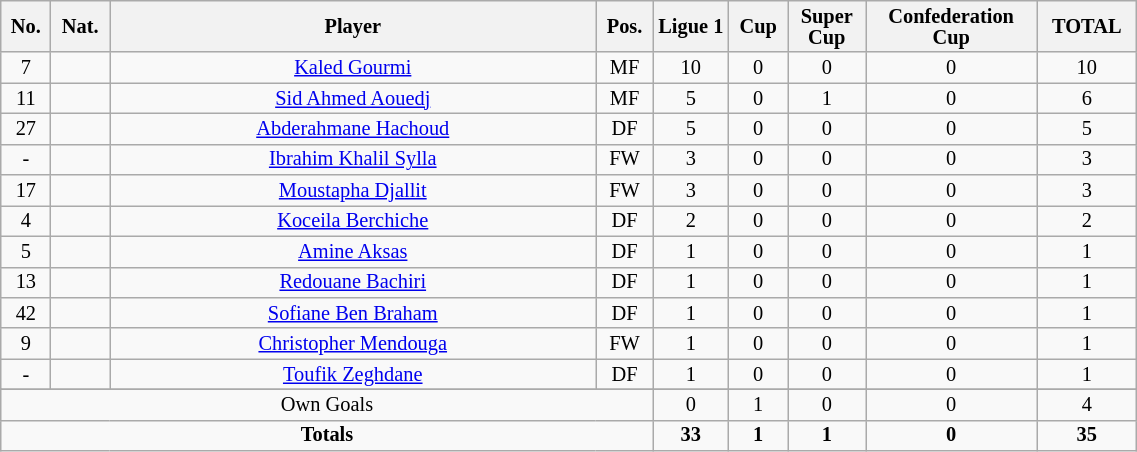<table class="wikitable sortable alternance"  style="font-size:85%; text-align:center; line-height:14px; width:60%;">
<tr>
<th width=10>No.</th>
<th width=10>Nat.</th>
<th width=250>Player</th>
<th width=10>Pos.</th>
<th width=10>Ligue 1</th>
<th width=10>Cup</th>
<th width=10>Super Cup</th>
<th width=10>Confederation Cup</th>
<th width=10>TOTAL</th>
</tr>
<tr>
<td>7</td>
<td></td>
<td><a href='#'>Kaled Gourmi</a></td>
<td>MF</td>
<td>10</td>
<td>0</td>
<td>0</td>
<td>0</td>
<td>10</td>
</tr>
<tr>
<td>11</td>
<td></td>
<td><a href='#'>Sid Ahmed Aouedj</a></td>
<td>MF</td>
<td>5</td>
<td>0</td>
<td>1</td>
<td>0</td>
<td>6</td>
</tr>
<tr>
<td>27</td>
<td></td>
<td><a href='#'>Abderahmane Hachoud</a></td>
<td>DF</td>
<td>5</td>
<td>0</td>
<td>0</td>
<td>0</td>
<td>5</td>
</tr>
<tr>
<td>-</td>
<td></td>
<td><a href='#'>Ibrahim Khalil Sylla</a></td>
<td>FW</td>
<td>3</td>
<td>0</td>
<td>0</td>
<td>0</td>
<td>3</td>
</tr>
<tr>
<td>17</td>
<td></td>
<td><a href='#'>Moustapha Djallit</a></td>
<td>FW</td>
<td>3</td>
<td>0</td>
<td>0</td>
<td>0</td>
<td>3</td>
</tr>
<tr>
<td>4</td>
<td></td>
<td><a href='#'>Koceila Berchiche</a></td>
<td>DF</td>
<td>2</td>
<td>0</td>
<td>0</td>
<td>0</td>
<td>2</td>
</tr>
<tr>
<td>5</td>
<td></td>
<td><a href='#'>Amine Aksas</a></td>
<td>DF</td>
<td>1</td>
<td>0</td>
<td>0</td>
<td>0</td>
<td>1</td>
</tr>
<tr>
<td>13</td>
<td></td>
<td><a href='#'>Redouane Bachiri</a></td>
<td>DF</td>
<td>1</td>
<td>0</td>
<td>0</td>
<td>0</td>
<td>1</td>
</tr>
<tr>
<td>42</td>
<td></td>
<td><a href='#'>Sofiane Ben Braham</a></td>
<td>DF</td>
<td>1</td>
<td>0</td>
<td>0</td>
<td>0</td>
<td>1</td>
</tr>
<tr>
<td>9</td>
<td></td>
<td><a href='#'>Christopher Mendouga</a></td>
<td>FW</td>
<td>1</td>
<td>0</td>
<td>0</td>
<td>0</td>
<td>1</td>
</tr>
<tr>
<td>-</td>
<td></td>
<td><a href='#'>Toufik Zeghdane</a></td>
<td>DF</td>
<td>1</td>
<td>0</td>
<td>0</td>
<td>0</td>
<td>1</td>
</tr>
<tr>
</tr>
<tr class="sortbottom">
<td colspan="4">Own Goals</td>
<td>0</td>
<td>1</td>
<td>0</td>
<td>0</td>
<td>4</td>
</tr>
<tr class="sortbottom">
<td colspan="4"><strong>Totals</strong></td>
<td><strong>33</strong></td>
<td><strong>1</strong></td>
<td><strong>1</strong></td>
<td><strong>0</strong></td>
<td><strong>35</strong></td>
</tr>
</table>
